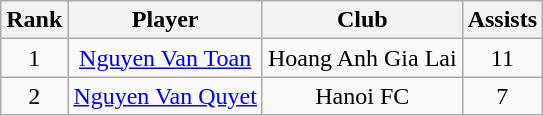<table class="wikitable" style="text-align:center;">
<tr>
<th>Rank</th>
<th>Player</th>
<th>Club</th>
<th>Assists</th>
</tr>
<tr>
<td>1</td>
<td> <a href='#'>Nguyen Van Toan</a></td>
<td>Hoang Anh Gia Lai</td>
<td>11</td>
</tr>
<tr>
<td>2</td>
<td> <a href='#'>Nguyen Van Quyet</a></td>
<td>Hanoi FC</td>
<td>7</td>
</tr>
</table>
